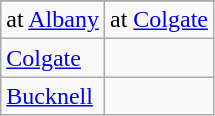<table class="wikitable">
<tr>
</tr>
<tr>
<td>at <a href='#'>Albany</a></td>
<td>at <a href='#'>Colgate</a></td>
</tr>
<tr>
<td><a href='#'>Colgate</a></td>
<td></td>
</tr>
<tr>
<td><a href='#'>Bucknell</a></td>
<td></td>
</tr>
</table>
